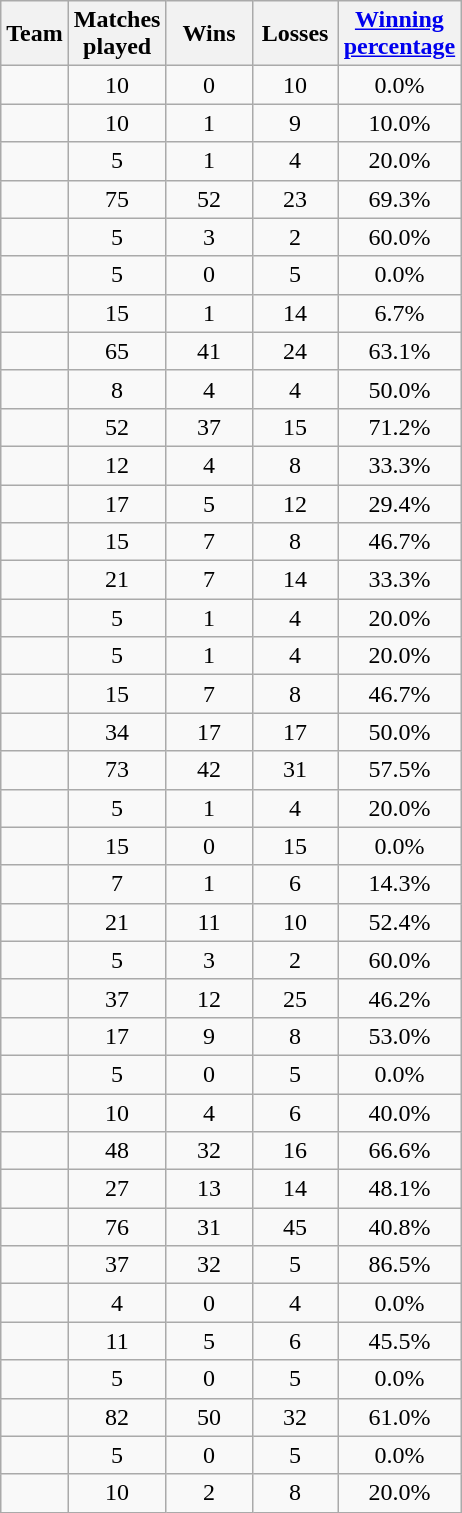<table class="sortable wikitable" style="text-align:center">
<tr>
<th>Team</th>
<th width="50px">Matches played</th>
<th width=50px>Wins</th>
<th width=50px>Losses</th>
<th width=70px><a href='#'>Winning percentage</a></th>
</tr>
<tr>
<td align=left></td>
<td>10</td>
<td>0</td>
<td>10</td>
<td>0.0%</td>
</tr>
<tr>
<td align=left></td>
<td>10</td>
<td>1</td>
<td>9</td>
<td>10.0%</td>
</tr>
<tr>
<td align=left></td>
<td>5</td>
<td>1</td>
<td>4</td>
<td>20.0%</td>
</tr>
<tr>
<td align=left></td>
<td>75</td>
<td>52</td>
<td>23</td>
<td>69.3%</td>
</tr>
<tr>
<td align=left></td>
<td>5</td>
<td>3</td>
<td>2</td>
<td>60.0%</td>
</tr>
<tr>
<td align=left></td>
<td>5</td>
<td>0</td>
<td>5</td>
<td>0.0%</td>
</tr>
<tr>
<td align=left></td>
<td>15</td>
<td>1</td>
<td>14</td>
<td>6.7%</td>
</tr>
<tr>
<td align=left></td>
<td>65</td>
<td>41</td>
<td>24</td>
<td>63.1%</td>
</tr>
<tr>
<td align=left></td>
<td>8</td>
<td>4</td>
<td>4</td>
<td>50.0%</td>
</tr>
<tr>
<td align=left></td>
<td>52</td>
<td>37</td>
<td>15</td>
<td>71.2%</td>
</tr>
<tr>
<td align=left><em></em></td>
<td>12</td>
<td>4</td>
<td>8</td>
<td>33.3%</td>
</tr>
<tr>
<td align=left></td>
<td>17</td>
<td>5</td>
<td>12</td>
<td>29.4%</td>
</tr>
<tr>
<td align=left><em></em></td>
<td>15</td>
<td>7</td>
<td>8</td>
<td>46.7%</td>
</tr>
<tr>
<td align=left></td>
<td>21</td>
<td>7</td>
<td>14</td>
<td>33.3%</td>
</tr>
<tr>
<td align=left></td>
<td>5</td>
<td>1</td>
<td>4</td>
<td>20.0%</td>
</tr>
<tr>
<td align=left></td>
<td>5</td>
<td>1</td>
<td>4</td>
<td>20.0%</td>
</tr>
<tr>
<td align=left></td>
<td>15</td>
<td>7</td>
<td>8</td>
<td>46.7%</td>
</tr>
<tr>
<td align=left></td>
<td>34</td>
<td>17</td>
<td>17</td>
<td>50.0%</td>
</tr>
<tr>
<td align=left></td>
<td>73</td>
<td>42</td>
<td>31</td>
<td>57.5%</td>
</tr>
<tr>
<td align=left></td>
<td>5</td>
<td>1</td>
<td>4</td>
<td>20.0%</td>
</tr>
<tr>
<td align=left></td>
<td>15</td>
<td>0</td>
<td>15</td>
<td>0.0%</td>
</tr>
<tr>
<td align=left></td>
<td>7</td>
<td>1</td>
<td>6</td>
<td>14.3%</td>
</tr>
<tr>
<td align=left></td>
<td>21</td>
<td>11</td>
<td>10</td>
<td>52.4%</td>
</tr>
<tr>
<td align=left></td>
<td>5</td>
<td>3</td>
<td>2</td>
<td>60.0%</td>
</tr>
<tr>
<td align=left></td>
<td>37</td>
<td>12</td>
<td>25</td>
<td>46.2%</td>
</tr>
<tr>
<td align=left></td>
<td>17</td>
<td>9</td>
<td>8</td>
<td>53.0%</td>
</tr>
<tr>
<td align=left></td>
<td>5</td>
<td>0</td>
<td>5</td>
<td>0.0%</td>
</tr>
<tr>
<td align=left></td>
<td>10</td>
<td>4</td>
<td>6</td>
<td>40.0%</td>
</tr>
<tr>
<td align=left></td>
<td>48</td>
<td>32</td>
<td>16</td>
<td>66.6%</td>
</tr>
<tr>
<td align=left></td>
<td>27</td>
<td>13</td>
<td>14</td>
<td>48.1%</td>
</tr>
<tr>
<td align=left></td>
<td>76</td>
<td>31</td>
<td>45</td>
<td>40.8%</td>
</tr>
<tr>
<td align=left><em></em></td>
<td>37</td>
<td>32</td>
<td>5</td>
<td>86.5%</td>
</tr>
<tr>
<td align=left></td>
<td>4</td>
<td>0</td>
<td>4</td>
<td>0.0%</td>
</tr>
<tr>
<td align=left></td>
<td>11</td>
<td>5</td>
<td>6</td>
<td>45.5%</td>
</tr>
<tr>
<td align=left></td>
<td>5</td>
<td>0</td>
<td>5</td>
<td>0.0%</td>
</tr>
<tr>
<td align=left></td>
<td>82</td>
<td>50</td>
<td>32</td>
<td>61.0%</td>
</tr>
<tr>
<td align=left></td>
<td>5</td>
<td>0</td>
<td>5</td>
<td>0.0%</td>
</tr>
<tr>
<td align=left><em></em></td>
<td>10</td>
<td>2</td>
<td>8</td>
<td>20.0%</td>
</tr>
</table>
